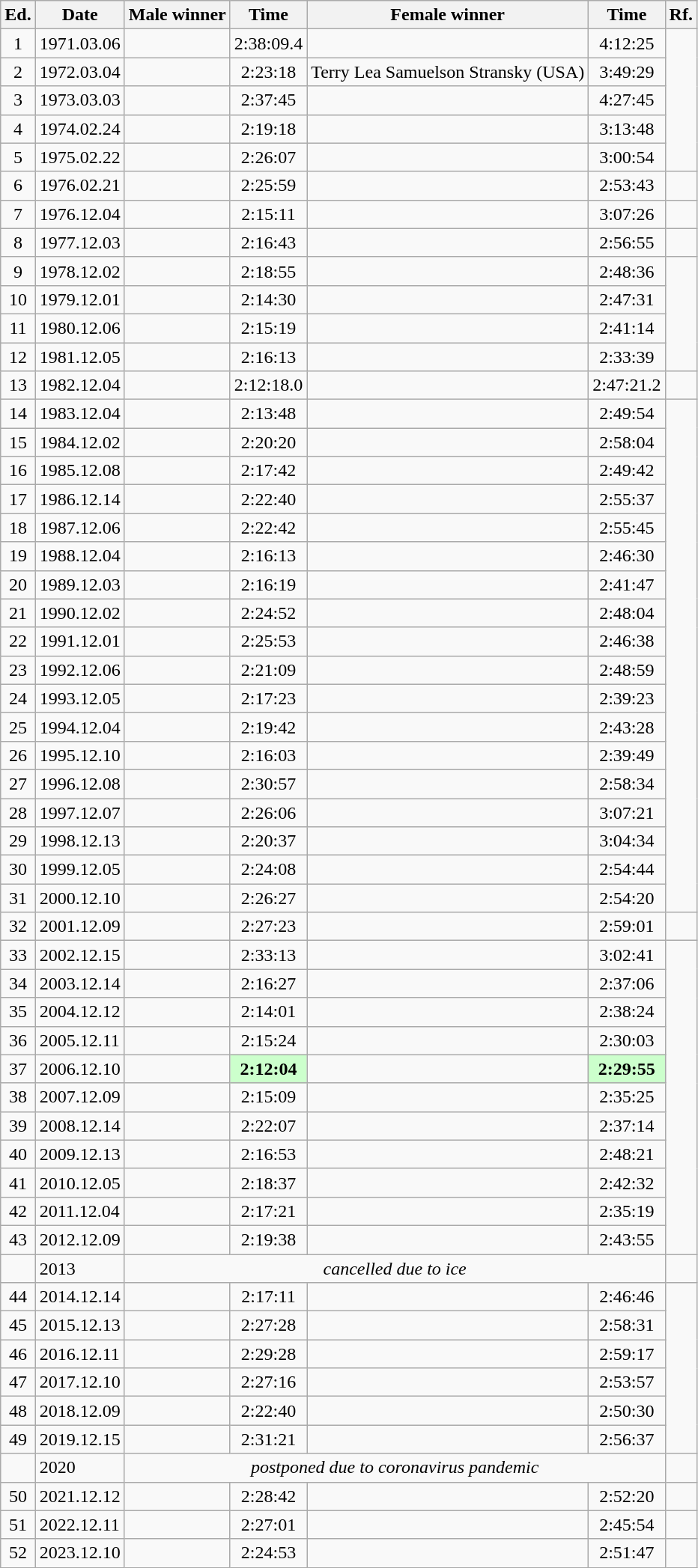<table class="wikitable sortable" style="text-align:center;">
<tr>
<th class="unsortable">Ed.</th>
<th>Date</th>
<th>Male winner</th>
<th>Time</th>
<th>Female winner</th>
<th>Time</th>
<th class="unsortable">Rf.</th>
</tr>
<tr>
<td>1</td>
<td align="left">1971.03.06</td>
<td align="left"></td>
<td>2:38:09.4</td>
<td align="left"></td>
<td>4:12:25</td>
</tr>
<tr>
<td>2</td>
<td align="left">1972.03.04</td>
<td align="left"></td>
<td>2:23:18</td>
<td align="left">Terry Lea Samuelson Stransky (USA)</td>
<td>3:49:29</td>
</tr>
<tr>
<td>3</td>
<td align="left">1973.03.03</td>
<td align="left"></td>
<td>2:37:45</td>
<td align="left"></td>
<td>4:27:45</td>
</tr>
<tr>
<td>4</td>
<td align="left">1974.02.24</td>
<td align="left"></td>
<td>2:19:18</td>
<td align="left"></td>
<td>3:13:48</td>
</tr>
<tr>
<td>5</td>
<td align="left">1975.02.22</td>
<td align="left"></td>
<td>2:26:07</td>
<td align="left"></td>
<td>3:00:54</td>
</tr>
<tr>
<td>6</td>
<td align="left">1976.02.21</td>
<td align="left"> </td>
<td>2:25:59</td>
<td align="left"></td>
<td>2:53:43</td>
<td></td>
</tr>
<tr>
<td>7</td>
<td align="left">1976.12.04</td>
<td align="left"></td>
<td>2:15:11</td>
<td align="left"></td>
<td>3:07:26</td>
</tr>
<tr>
<td>8</td>
<td align="left">1977.12.03</td>
<td align="left"></td>
<td>2:16:43</td>
<td align="left"></td>
<td>2:56:55</td>
<td></td>
</tr>
<tr>
<td>9</td>
<td align="left">1978.12.02</td>
<td align="left"></td>
<td>2:18:55</td>
<td align="left"></td>
<td>2:48:36</td>
</tr>
<tr>
<td>10</td>
<td align="left">1979.12.01</td>
<td align="left"></td>
<td>2:14:30</td>
<td align="left"></td>
<td>2:47:31</td>
</tr>
<tr>
<td>11</td>
<td align="left">1980.12.06</td>
<td align="left"></td>
<td>2:15:19</td>
<td align="left"></td>
<td>2:41:14</td>
</tr>
<tr>
<td>12</td>
<td align="left">1981.12.05</td>
<td align="left"></td>
<td>2:16:13</td>
<td align="left"></td>
<td>2:33:39</td>
</tr>
<tr>
<td>13</td>
<td align="left">1982.12.04</td>
<td align="left"></td>
<td>2:12:18.0</td>
<td align="left"> </td>
<td>2:47:21.2</td>
<td></td>
</tr>
<tr>
<td>14</td>
<td align="left">1983.12.04</td>
<td align="left"></td>
<td>2:13:48</td>
<td align="left"></td>
<td>2:49:54</td>
</tr>
<tr>
<td>15</td>
<td align="left">1984.12.02</td>
<td align="left"></td>
<td>2:20:20</td>
<td align="left"></td>
<td>2:58:04</td>
</tr>
<tr>
<td>16</td>
<td align="left">1985.12.08</td>
<td align="left"></td>
<td>2:17:42</td>
<td align="left"></td>
<td>2:49:42</td>
</tr>
<tr>
<td>17</td>
<td align="left">1986.12.14</td>
<td align="left"></td>
<td>2:22:40</td>
<td align="left"></td>
<td>2:55:37</td>
</tr>
<tr>
<td>18</td>
<td align="left">1987.12.06</td>
<td align="left"></td>
<td>2:22:42</td>
<td align="left"></td>
<td>2:55:45</td>
</tr>
<tr>
<td>19</td>
<td align="left">1988.12.04</td>
<td align="left"></td>
<td>2:16:13</td>
<td align="left"></td>
<td>2:46:30</td>
</tr>
<tr>
<td>20</td>
<td align="left">1989.12.03</td>
<td align="left"></td>
<td>2:16:19</td>
<td align="left"></td>
<td>2:41:47</td>
</tr>
<tr>
<td>21</td>
<td align="left">1990.12.02</td>
<td align="left"></td>
<td>2:24:52</td>
<td align="left"></td>
<td>2:48:04</td>
</tr>
<tr>
<td>22</td>
<td align="left">1991.12.01</td>
<td align="left"></td>
<td>2:25:53</td>
<td align="left"></td>
<td>2:46:38</td>
</tr>
<tr>
<td>23</td>
<td align="left">1992.12.06</td>
<td align="left"></td>
<td>2:21:09</td>
<td align="left"></td>
<td>2:48:59</td>
</tr>
<tr>
<td>24</td>
<td align="left">1993.12.05</td>
<td align="left"></td>
<td>2:17:23</td>
<td align="left"></td>
<td>2:39:23</td>
</tr>
<tr>
<td>25</td>
<td align="left">1994.12.04</td>
<td align="left"></td>
<td>2:19:42</td>
<td align="left"></td>
<td>2:43:28</td>
</tr>
<tr>
<td>26</td>
<td align="left">1995.12.10</td>
<td align="left"></td>
<td>2:16:03</td>
<td align="left"></td>
<td>2:39:49</td>
</tr>
<tr>
<td>27</td>
<td align="left">1996.12.08</td>
<td align="left"></td>
<td>2:30:57</td>
<td align="left"></td>
<td>2:58:34</td>
</tr>
<tr>
<td>28</td>
<td align="left">1997.12.07</td>
<td align="left"></td>
<td>2:26:06</td>
<td align="left"></td>
<td>3:07:21</td>
</tr>
<tr>
<td>29</td>
<td align="left">1998.12.13</td>
<td align="left"></td>
<td>2:20:37</td>
<td align="left"></td>
<td>3:04:34</td>
</tr>
<tr>
<td>30</td>
<td align="left">1999.12.05</td>
<td align="left"></td>
<td>2:24:08</td>
<td align="left"></td>
<td>2:54:44</td>
</tr>
<tr>
<td>31</td>
<td align="left">2000.12.10</td>
<td align="left"></td>
<td>2:26:27</td>
<td align="left"></td>
<td>2:54:20</td>
</tr>
<tr>
<td>32</td>
<td align="left">2001.12.09</td>
<td align="left"> </td>
<td>2:27:23</td>
<td align="left"></td>
<td>2:59:01</td>
<td></td>
</tr>
<tr>
<td>33</td>
<td align="left">2002.12.15</td>
<td align="left"></td>
<td>2:33:13</td>
<td align="left"></td>
<td>3:02:41</td>
</tr>
<tr>
<td>34</td>
<td align="left">2003.12.14</td>
<td align="left"></td>
<td>2:16:27</td>
<td align="left"></td>
<td>2:37:06</td>
</tr>
<tr>
<td>35</td>
<td align="left">2004.12.12</td>
<td align="left"></td>
<td>2:14:01</td>
<td align="left"></td>
<td>2:38:24</td>
</tr>
<tr>
<td>36</td>
<td align="left">2005.12.11</td>
<td align="left"></td>
<td>2:15:24</td>
<td align="left"></td>
<td>2:30:03</td>
</tr>
<tr>
<td>37</td>
<td align="left">2006.12.10</td>
<td align="left"></td>
<td bgcolor="#CCFFCC"><strong>2:12:04</strong></td>
<td align="left"></td>
<td bgcolor="#CCFFCC"><strong>2:29:55</strong></td>
</tr>
<tr>
<td>38</td>
<td align="left">2007.12.09</td>
<td align="left"></td>
<td>2:15:09</td>
<td align="left"></td>
<td>2:35:25</td>
</tr>
<tr>
<td>39</td>
<td align="left">2008.12.14</td>
<td align="left"></td>
<td>2:22:07</td>
<td align="left"></td>
<td>2:37:14</td>
</tr>
<tr>
<td>40</td>
<td align="left">2009.12.13</td>
<td align="left"></td>
<td>2:16:53</td>
<td align="left"></td>
<td>2:48:21</td>
</tr>
<tr>
<td>41</td>
<td align="left">2010.12.05</td>
<td align="left"></td>
<td>2:18:37</td>
<td align="left"></td>
<td>2:42:32</td>
</tr>
<tr>
<td>42</td>
<td align="left">2011.12.04</td>
<td align="left"></td>
<td>2:17:21</td>
<td align="left"></td>
<td>2:35:19</td>
</tr>
<tr>
<td>43</td>
<td align="left">2012.12.09</td>
<td align="left"></td>
<td>2:19:38</td>
<td align="left"></td>
<td>2:43:55</td>
</tr>
<tr>
<td></td>
<td align="left">2013</td>
<td colspan="4" align="center" data-sort-value=""><em>cancelled due to ice</em></td>
<td></td>
</tr>
<tr>
<td>44</td>
<td align="left">2014.12.14</td>
<td align="left"></td>
<td>2:17:11</td>
<td align="left"></td>
<td>2:46:46</td>
</tr>
<tr>
<td>45</td>
<td align="left">2015.12.13</td>
<td align="left"></td>
<td>2:27:28</td>
<td align="left"></td>
<td>2:58:31</td>
</tr>
<tr>
<td>46</td>
<td align="left">2016.12.11</td>
<td align="left"></td>
<td>2:29:28</td>
<td align="left"></td>
<td>2:59:17</td>
</tr>
<tr>
<td>47</td>
<td align="left">2017.12.10</td>
<td align="left"></td>
<td>2:27:16</td>
<td align="left"></td>
<td>2:53:57</td>
</tr>
<tr>
<td>48</td>
<td align="left">2018.12.09</td>
<td align="left"></td>
<td>2:22:40</td>
<td align="left"></td>
<td>2:50:30</td>
</tr>
<tr>
<td>49</td>
<td align="left">2019.12.15</td>
<td align="left"></td>
<td>2:31:21</td>
<td align="left"></td>
<td>2:56:37</td>
</tr>
<tr>
<td> </td>
<td align="left">2020</td>
<td colspan="4" align="center" data-sort-value=""><em>postponed due to coronavirus pandemic</em></td>
<td></td>
</tr>
<tr>
<td>50</td>
<td align="left">2021.12.12</td>
<td align="left"></td>
<td>2:28:42</td>
<td align="left"></td>
<td>2:52:20</td>
<td></td>
</tr>
<tr>
<td>51</td>
<td align="left">2022.12.11</td>
<td align="left"></td>
<td>2:27:01</td>
<td align="left"></td>
<td>2:45:54</td>
<td></td>
</tr>
<tr>
<td>52</td>
<td align="left">2023.12.10</td>
<td align="left"></td>
<td>2:24:53</td>
<td align="left"></td>
<td>2:51:47</td>
<td></td>
</tr>
</table>
